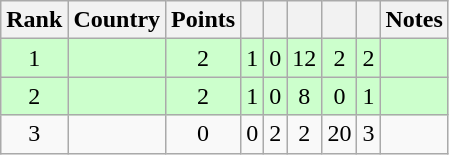<table class="wikitable sortable" style="text-align: center;">
<tr>
<th>Rank</th>
<th>Country</th>
<th>Points</th>
<th></th>
<th></th>
<th></th>
<th></th>
<th></th>
<th>Notes</th>
</tr>
<tr style="background:#cfc;">
<td>1</td>
<td align=left></td>
<td>2</td>
<td>1</td>
<td>0</td>
<td>12</td>
<td>2</td>
<td>2</td>
<td></td>
</tr>
<tr style="background:#cfc;">
<td>2</td>
<td align=left></td>
<td>2</td>
<td>1</td>
<td>0</td>
<td>8</td>
<td>0</td>
<td>1</td>
<td></td>
</tr>
<tr>
<td>3</td>
<td align=left></td>
<td>0</td>
<td>0</td>
<td>2</td>
<td>2</td>
<td>20</td>
<td>3</td>
<td></td>
</tr>
</table>
